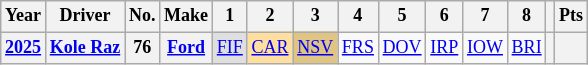<table class="wikitable" style="text-align:center; font-size:75%">
<tr>
<th>Year</th>
<th>Driver</th>
<th>No.</th>
<th>Make</th>
<th>1</th>
<th>2</th>
<th>3</th>
<th>4</th>
<th>5</th>
<th>6</th>
<th>7</th>
<th>8</th>
<th></th>
<th>Pts</th>
</tr>
<tr>
<th><a href='#'>2025</a></th>
<th><a href='#'>Kole Raz</a></th>
<th>76</th>
<th><a href='#'>Ford</a></th>
<td style="background:#DFDFDF;"><a href='#'>FIF</a><br></td>
<td style="background:#FFDF9F;"><a href='#'>CAR</a><br></td>
<td style="background:#DFC484;"><a href='#'>NSV</a><br></td>
<td><a href='#'>FRS</a></td>
<td><a href='#'>DOV</a></td>
<td><a href='#'>IRP</a></td>
<td><a href='#'>IOW</a></td>
<td><a href='#'>BRI</a></td>
<th></th>
<th></th>
</tr>
</table>
